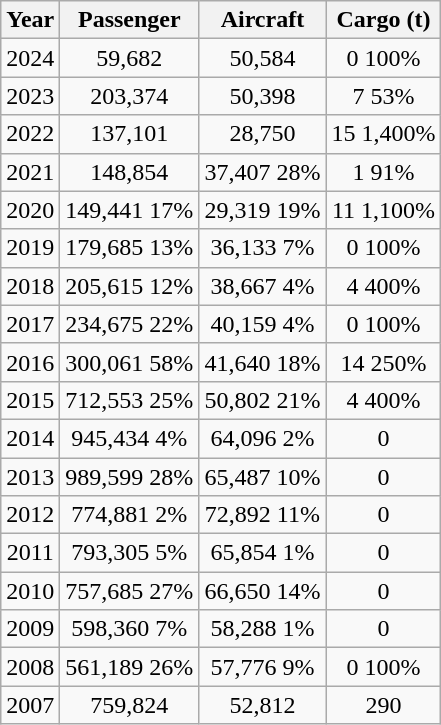<table class="wikitable">
<tr>
<th>Year</th>
<th style="text-align:center;">Passenger</th>
<th>Aircraft</th>
<th>Cargo (t)</th>
</tr>
<tr style="text-align:center;">
<td>2024</td>
<td style="text-align:center;">59,682</td>
<td>50,584</td>
<td>0  100%</td>
</tr>
<tr style="text-align:center;">
<td>2023</td>
<td style="text-align:center;">203,374</td>
<td>50,398</td>
<td>7  53%</td>
</tr>
<tr style="text-align:center;">
<td>2022</td>
<td style="text-align:center;">137,101</td>
<td>28,750</td>
<td>15  1,400%</td>
</tr>
<tr style="text-align:center;">
<td>2021</td>
<td style="text-align:center;">148,854 </td>
<td>37,407  28%</td>
<td>1  91%</td>
</tr>
<tr style="text-align:center;">
<td>2020</td>
<td style="text-align:center;">149,441  17%</td>
<td>29,319  19%</td>
<td>11  1,100%</td>
</tr>
<tr style="text-align:center;">
<td>2019</td>
<td style="text-align:center;">179,685  13%</td>
<td>36,133  7%</td>
<td>0  100%</td>
</tr>
<tr style="text-align:center;">
<td>2018</td>
<td style="text-align:center;">205,615  12%</td>
<td>38,667  4%</td>
<td>4  400%</td>
</tr>
<tr style="text-align:center;">
<td>2017</td>
<td style="text-align:center;">234,675  22%</td>
<td>40,159  4%</td>
<td>0  100%</td>
</tr>
<tr style="text-align:center;">
<td>2016</td>
<td style="text-align:center;">300,061  58%</td>
<td>41,640  18%</td>
<td>14  250%</td>
</tr>
<tr style="text-align:center;">
<td>2015</td>
<td style="text-align:center;">712,553  25%</td>
<td>50,802  21%</td>
<td>4  400%</td>
</tr>
<tr style="text-align:center;">
<td>2014</td>
<td style="text-align:center;">945,434  4%</td>
<td>64,096  2%</td>
<td>0 </td>
</tr>
<tr style="text-align:center;">
<td>2013</td>
<td style="text-align:center;">989,599  28%</td>
<td>65,487  10%</td>
<td>0 </td>
</tr>
<tr style="text-align:center;">
<td>2012</td>
<td style="text-align:center;">774,881  2%</td>
<td>72,892  11%</td>
<td>0 </td>
</tr>
<tr style="text-align:center;">
<td>2011</td>
<td style="text-align:center;">793,305  5%</td>
<td>65,854  1%</td>
<td>0 </td>
</tr>
<tr style="text-align:center;">
<td>2010</td>
<td style="text-align:center;">757,685  27%</td>
<td>66,650  14%</td>
<td>0 </td>
</tr>
<tr style="text-align:center;">
<td>2009</td>
<td style="text-align:center;">598,360  7%</td>
<td>58,288  1%</td>
<td>0 </td>
</tr>
<tr style="text-align:center;">
<td>2008</td>
<td style="text-align:center;">561,189  26%</td>
<td>57,776  9%</td>
<td>0  100%</td>
</tr>
<tr style="text-align:center;">
<td>2007</td>
<td style="text-align:center;">759,824</td>
<td>52,812</td>
<td>290</td>
</tr>
</table>
